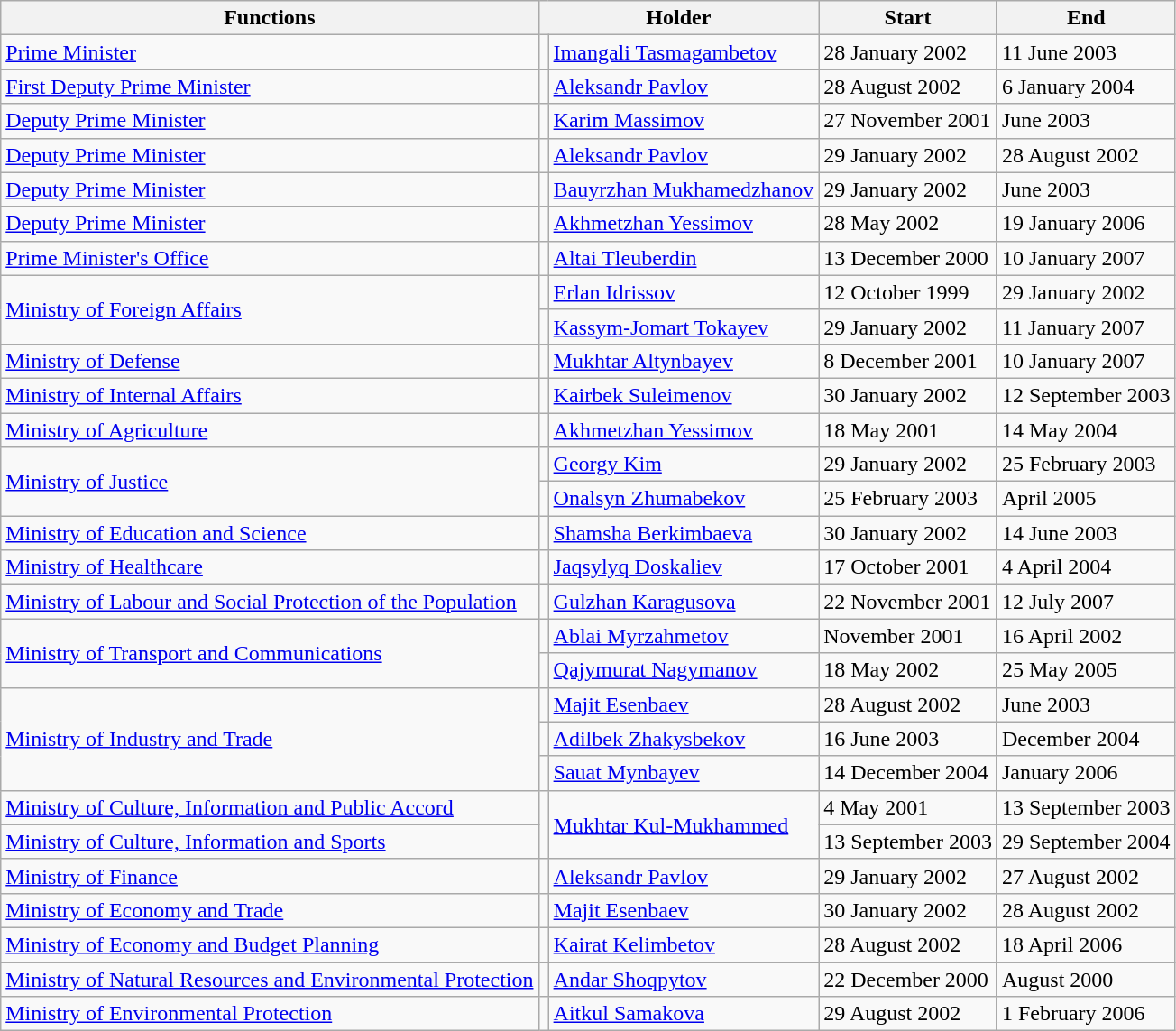<table class="wikitable">
<tr>
<th>Functions</th>
<th colspan="2">Holder</th>
<th>Start</th>
<th>End</th>
</tr>
<tr>
<td><a href='#'>Prime Minister</a></td>
<td></td>
<td><a href='#'>Imangali Tasmagambetov</a></td>
<td>28 January 2002</td>
<td>11 June 2003</td>
</tr>
<tr>
<td><a href='#'>First Deputy Prime Minister</a></td>
<td></td>
<td><a href='#'>Aleksandr Pavlov</a></td>
<td>28 August 2002</td>
<td>6 January 2004</td>
</tr>
<tr>
<td><a href='#'>Deputy Prime Minister</a></td>
<td></td>
<td><a href='#'>Karim Massimov</a></td>
<td>27 November 2001</td>
<td>June 2003</td>
</tr>
<tr>
<td><a href='#'>Deputy Prime Minister</a></td>
<td></td>
<td><a href='#'>Aleksandr Pavlov</a></td>
<td>29 January 2002</td>
<td>28 August 2002</td>
</tr>
<tr>
<td><a href='#'>Deputy Prime Minister</a></td>
<td></td>
<td><a href='#'>Bauyrzhan Mukhamedzhanov</a></td>
<td>29 January 2002</td>
<td>June 2003</td>
</tr>
<tr>
<td><a href='#'>Deputy Prime Minister</a></td>
<td></td>
<td><a href='#'>Akhmetzhan Yessimov</a></td>
<td>28 May 2002</td>
<td>19 January 2006</td>
</tr>
<tr>
<td><a href='#'>Prime Minister's Office</a></td>
<td></td>
<td><a href='#'>Altai Tleuberdin</a></td>
<td>13 December 2000</td>
<td>10 January 2007</td>
</tr>
<tr>
<td rowspan="2"><a href='#'>Ministry of Foreign Affairs</a></td>
<td></td>
<td><a href='#'>Erlan Idrissov</a></td>
<td>12 October 1999</td>
<td>29 January 2002</td>
</tr>
<tr>
<td></td>
<td><a href='#'>Kassym-Jomart Tokayev</a></td>
<td>29 January 2002</td>
<td>11 January 2007</td>
</tr>
<tr>
<td><a href='#'>Ministry of Defense</a></td>
<td></td>
<td><a href='#'>Mukhtar Altynbayev</a></td>
<td>8 December 2001</td>
<td>10 January 2007</td>
</tr>
<tr>
<td><a href='#'>Ministry of Internal Affairs</a></td>
<td></td>
<td><a href='#'>Kairbek Suleimenov</a></td>
<td>30 January 2002</td>
<td>12 September 2003</td>
</tr>
<tr>
<td><a href='#'>Ministry of Agriculture</a></td>
<td></td>
<td><a href='#'>Akhmetzhan Yessimov</a></td>
<td>18 May 2001</td>
<td>14 May 2004</td>
</tr>
<tr>
<td rowspan="2"><a href='#'>Ministry of Justice</a></td>
<td></td>
<td><a href='#'>Georgy Kim</a></td>
<td>29 January 2002</td>
<td>25 February 2003</td>
</tr>
<tr>
<td></td>
<td><a href='#'>Onalsyn Zhumabekov</a></td>
<td>25 February 2003</td>
<td>April 2005</td>
</tr>
<tr>
<td><a href='#'>Ministry of Education and Science</a></td>
<td></td>
<td><a href='#'>Shamsha Berkimbaeva</a></td>
<td>30 January 2002</td>
<td>14 June 2003</td>
</tr>
<tr>
<td><a href='#'>Ministry of Healthcare</a></td>
<td></td>
<td><a href='#'>Jaqsylyq Doskaliev</a></td>
<td>17 October 2001</td>
<td>4 April 2004</td>
</tr>
<tr>
<td><a href='#'>Ministry of Labour and Social Protection of the Population</a></td>
<td></td>
<td><a href='#'>Gulzhan Karagusova</a></td>
<td>22 November 2001</td>
<td>12 July 2007</td>
</tr>
<tr>
<td rowspan="2"><a href='#'>Ministry of Transport and Communications</a></td>
<td></td>
<td><a href='#'>Ablai Myrzahmetov</a></td>
<td>November 2001</td>
<td>16 April 2002</td>
</tr>
<tr>
<td></td>
<td><a href='#'>Qajymurat Nagymanov</a></td>
<td>18 May 2002</td>
<td>25 May 2005</td>
</tr>
<tr>
<td rowspan="3"><a href='#'>Ministry of Industry and Trade</a></td>
<td></td>
<td><a href='#'>Majit Esenbaev</a></td>
<td>28 August 2002</td>
<td>June 2003</td>
</tr>
<tr>
<td></td>
<td><a href='#'>Adilbek Zhakysbekov</a></td>
<td>16 June 2003</td>
<td>December 2004</td>
</tr>
<tr>
<td></td>
<td><a href='#'>Sauat Mynbayev</a></td>
<td>14 December 2004</td>
<td>January 2006</td>
</tr>
<tr>
<td><a href='#'>Ministry of Culture, Information and Public Accord</a></td>
<td rowspan="2"></td>
<td rowspan="2"><a href='#'>Mukhtar Kul-Mukhammed</a></td>
<td>4 May 2001</td>
<td>13 September 2003</td>
</tr>
<tr>
<td><a href='#'>Ministry of Culture, Information and Sports</a></td>
<td>13 September 2003</td>
<td>29 September 2004</td>
</tr>
<tr>
<td><a href='#'>Ministry of Finance</a></td>
<td></td>
<td><a href='#'>Aleksandr Pavlov</a></td>
<td>29 January 2002</td>
<td>27 August 2002</td>
</tr>
<tr>
<td><a href='#'>Ministry of Economy and Trade</a></td>
<td></td>
<td><a href='#'>Majit Esenbaev</a></td>
<td>30 January 2002</td>
<td>28 August 2002</td>
</tr>
<tr>
<td><a href='#'>Ministry of Economy and Budget Planning</a></td>
<td></td>
<td><a href='#'>Kairat Kelimbetov</a></td>
<td>28 August 2002</td>
<td>18 April 2006</td>
</tr>
<tr>
<td><a href='#'>Ministry of Natural Resources and Environmental Protection</a></td>
<td></td>
<td><a href='#'>Andar Shoqpytov</a></td>
<td>22 December 2000</td>
<td>August 2000</td>
</tr>
<tr>
<td><a href='#'>Ministry of Environmental Protection</a></td>
<td></td>
<td><a href='#'>Aitkul Samakova</a></td>
<td>29 August 2002</td>
<td>1 February 2006</td>
</tr>
</table>
